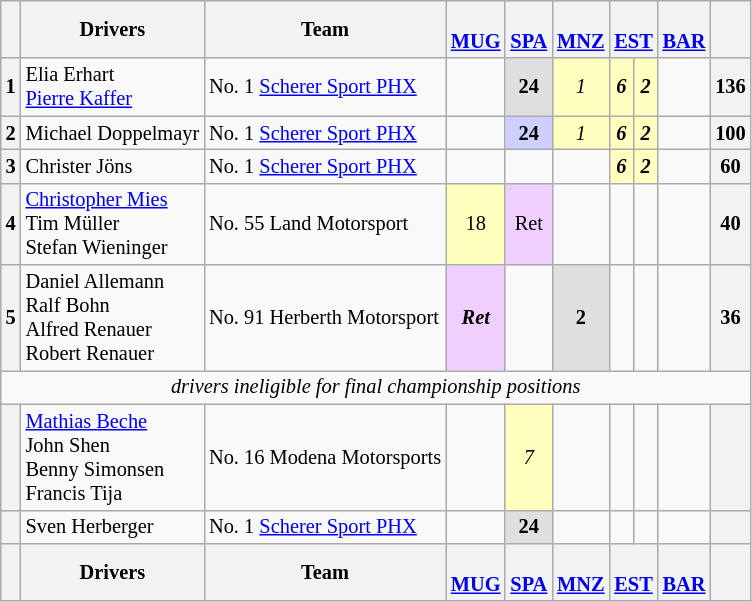<table align=left| class="wikitable" style="font-size: 85%; text-align: center;">
<tr valign="top">
<th valign=middle></th>
<th valign=middle>Drivers</th>
<th valign=middle>Team</th>
<th><br><a href='#'>MUG</a></th>
<th><br><a href='#'>SPA</a></th>
<th><br><a href='#'>MNZ</a></th>
<th colspan=2><br><a href='#'>EST</a></th>
<th><br><a href='#'>BAR</a></th>
<th valign=middle>  </th>
</tr>
<tr>
<th>1</th>
<td align=left> Elia Erhart<br> <a href='#'>Pierre Kaffer</a></td>
<td align=left> No. 1 <a href='#'>Scherer Sport PHX</a></td>
<td></td>
<td style="background:#DFDFDF;"><strong>24</strong></td>
<td style="background:#FFFFBF;"><em>1</em></td>
<td style="background:#FFFFBF;"><strong><em>6</em></strong></td>
<td style="background:#FFFFBF;"><strong><em>2</em></strong></td>
<td></td>
<th>136</th>
</tr>
<tr>
<th>2</th>
<td align=left> Michael Doppelmayr</td>
<td align=left> No. 1 <a href='#'>Scherer Sport PHX</a></td>
<td></td>
<td style="background:#CFCFFF;"><strong>24</strong></td>
<td style="background:#FFFFBF;"><em>1</em></td>
<td style="background:#FFFFBF;"><strong><em>6</em></strong></td>
<td style="background:#FFFFBF;"><strong><em>2</em></strong></td>
<td></td>
<th>100</th>
</tr>
<tr>
<th>3</th>
<td align=left> Christer Jöns</td>
<td align=left> No. 1 <a href='#'>Scherer Sport PHX</a></td>
<td></td>
<td></td>
<td></td>
<td style="background:#FFFFBF;"><strong><em>6</em></strong></td>
<td style="background:#FFFFBF;"><strong><em>2</em></strong></td>
<td></td>
<th>60</th>
</tr>
<tr>
<th>4</th>
<td align=left> <a href='#'>Christopher Mies</a><br> Tim Müller<br> Stefan Wieninger</td>
<td align=left> No. 55 Land Motorsport</td>
<td style="background:#FFFFBF;">18</td>
<td style="background:#EFCFFF;">Ret</td>
<td></td>
<td></td>
<td></td>
<td></td>
<th>40</th>
</tr>
<tr>
<th>5</th>
<td align=left> Daniel Allemann<br> Ralf Bohn<br> Alfred Renauer<br> Robert Renauer</td>
<td align=left> No. 91 Herberth Motorsport</td>
<td style="background:#EFCFFF;"><strong><em>Ret</em></strong></td>
<td></td>
<td style="background:#DFDFDF;"><strong>2</strong></td>
<td></td>
<td></td>
<td></td>
<th>36</th>
</tr>
<tr>
<td colspan="10"><em>drivers ineligible for final championship positions</em></td>
</tr>
<tr>
<th></th>
<td align=left> <a href='#'>Mathias Beche</a><br> John Shen<br> Benny Simonsen<br> Francis Tija</td>
<td align=left> No. 16 Modena Motorsports</td>
<td></td>
<td style="background:#FFFFBF;"><em>7</em></td>
<td></td>
<td></td>
<td></td>
<td></td>
<th></th>
</tr>
<tr>
<th></th>
<td align=left> Sven Herberger</td>
<td align=left> No. 1 <a href='#'>Scherer Sport PHX</a></td>
<td></td>
<td style="background:#DFDFDF;"><strong>24</strong></td>
<td></td>
<td></td>
<td></td>
<td></td>
<th></th>
</tr>
<tr>
<th valign=middle></th>
<th valign=middle>Drivers</th>
<th valign=middle>Team</th>
<th><br><a href='#'>MUG</a></th>
<th><br><a href='#'>SPA</a></th>
<th><br><a href='#'>MNZ</a></th>
<th colspan=2><br><a href='#'>EST</a></th>
<th><br><a href='#'>BAR</a></th>
<th valign=middle>  </th>
</tr>
</table>
